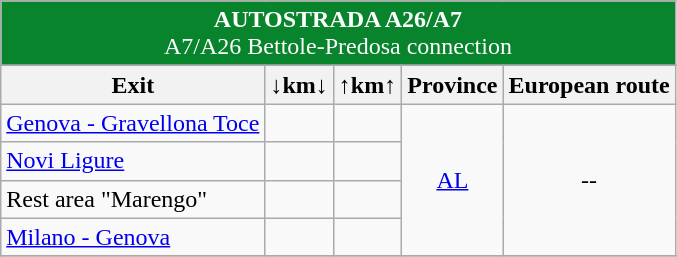<table class="wikitable">
<tr align="center" style="color: white;font-size:100%;" bgcolor="#08842c">
<td colspan="6"><strong> AUTOSTRADA A26/A7</strong><br>A7/A26 Bettole-Predosa connection</td>
</tr>
<tr>
</tr>
<tr>
<th><strong>Exit</strong></th>
<th align="center"><strong>↓km↓</strong></th>
<th align="center"><strong>↑km↑</strong></th>
<th align="center"><strong>Province</strong></th>
<th align="center"><strong>European route</strong></th>
</tr>
<tr>
<td>   <a href='#'>Genova - Gravellona Toce</a></td>
<td align="right"></td>
<td align="right"></td>
<td align="center" rowspan=4><a href='#'>AL</a></td>
<td align="center" rowspan=4>--</td>
</tr>
<tr>
<td> <a href='#'>Novi Ligure</a></td>
<td align="right"></td>
<td align="right"></td>
</tr>
<tr>
<td> Rest area "Marengo"</td>
<td align="right"></td>
<td align="right"></td>
</tr>
<tr>
<td>   <a href='#'>Milano - Genova</a></td>
<td align="right"></td>
<td align="right"></td>
</tr>
<tr>
</tr>
</table>
